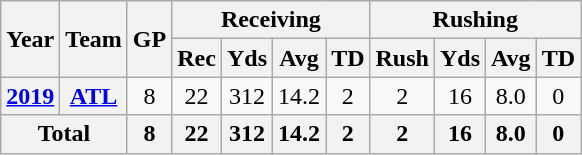<table class=wikitable style="text-align:center;">
<tr>
<th rowspan="2">Year</th>
<th rowspan="2">Team</th>
<th rowspan="2">GP</th>
<th colspan="4">Receiving</th>
<th colspan="5">Rushing</th>
</tr>
<tr>
<th>Rec</th>
<th>Yds</th>
<th>Avg</th>
<th>TD</th>
<th>Rush</th>
<th>Yds</th>
<th>Avg</th>
<th>TD</th>
</tr>
<tr>
<th><a href='#'>2019</a></th>
<th><a href='#'>ATL</a></th>
<td>8</td>
<td>22</td>
<td>312</td>
<td>14.2</td>
<td>2</td>
<td>2</td>
<td>16</td>
<td>8.0</td>
<td>0</td>
</tr>
<tr>
<th colspan="2">Total</th>
<th>8</th>
<th>22</th>
<th>312</th>
<th>14.2</th>
<th>2</th>
<th>2</th>
<th>16</th>
<th>8.0</th>
<th>0</th>
</tr>
</table>
